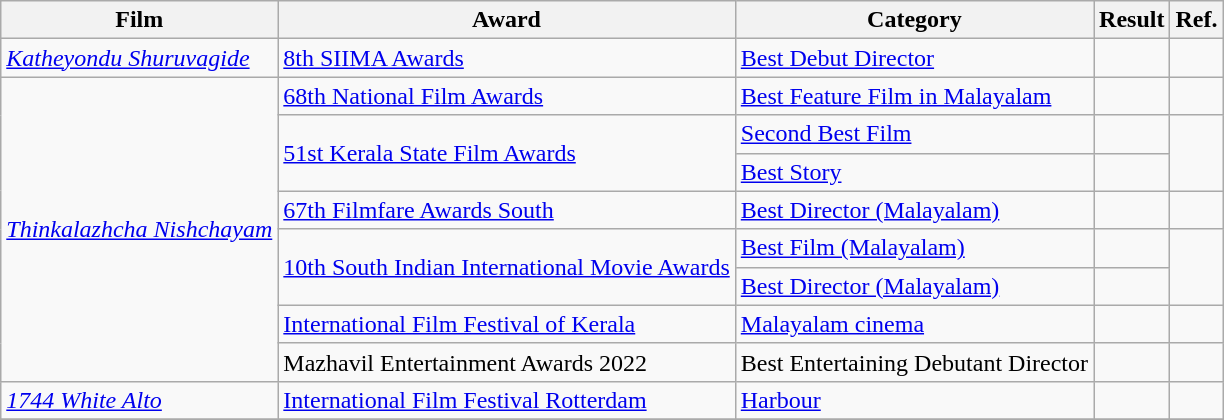<table class="wikitable">
<tr>
<th>Film</th>
<th>Award</th>
<th>Category</th>
<th>Result</th>
<th>Ref.</th>
</tr>
<tr>
<td rowspan="1"><em><a href='#'>Katheyondu Shuruvagide</a></em></td>
<td><a href='#'>8th SIIMA Awards</a></td>
<td><a href='#'>Best Debut Director</a></td>
<td></td>
<td><br></td>
</tr>
<tr>
<td rowspan="8"><em><a href='#'>Thinkalazhcha Nishchayam</a></em></td>
<td><a href='#'>68th National Film Awards</a></td>
<td><a href='#'>Best Feature Film in Malayalam</a></td>
<td></td>
<td></td>
</tr>
<tr>
<td rowspan=2><a href='#'>51st Kerala State Film Awards</a></td>
<td><a href='#'>Second Best Film</a></td>
<td></td>
<td rowspan=2></td>
</tr>
<tr>
<td><a href='#'>Best Story</a></td>
<td></td>
</tr>
<tr>
<td><a href='#'>67th Filmfare Awards South</a></td>
<td><a href='#'>Best Director (Malayalam)</a></td>
<td></td>
<td></td>
</tr>
<tr>
<td rowspan="2"><a href='#'>10th South Indian International Movie Awards</a></td>
<td><a href='#'>Best Film (Malayalam)</a></td>
<td></td>
<td rowspan="2"></td>
</tr>
<tr>
<td><a href='#'>Best Director (Malayalam)</a></td>
<td></td>
</tr>
<tr>
<td><a href='#'>International Film Festival of Kerala</a></td>
<td><a href='#'>Malayalam cinema</a></td>
<td></td>
<td></td>
</tr>
<tr>
<td>Mazhavil Entertainment Awards 2022</td>
<td>Best Entertaining Debutant Director</td>
<td></td>
<td></td>
</tr>
<tr>
<td rowspan=“1"><em><a href='#'>1744 White Alto</a></em></td>
<td><a href='#'>International Film Festival Rotterdam</a></td>
<td><a href='#'>Harbour</a></td>
<td></td>
<td></td>
</tr>
<tr>
</tr>
</table>
